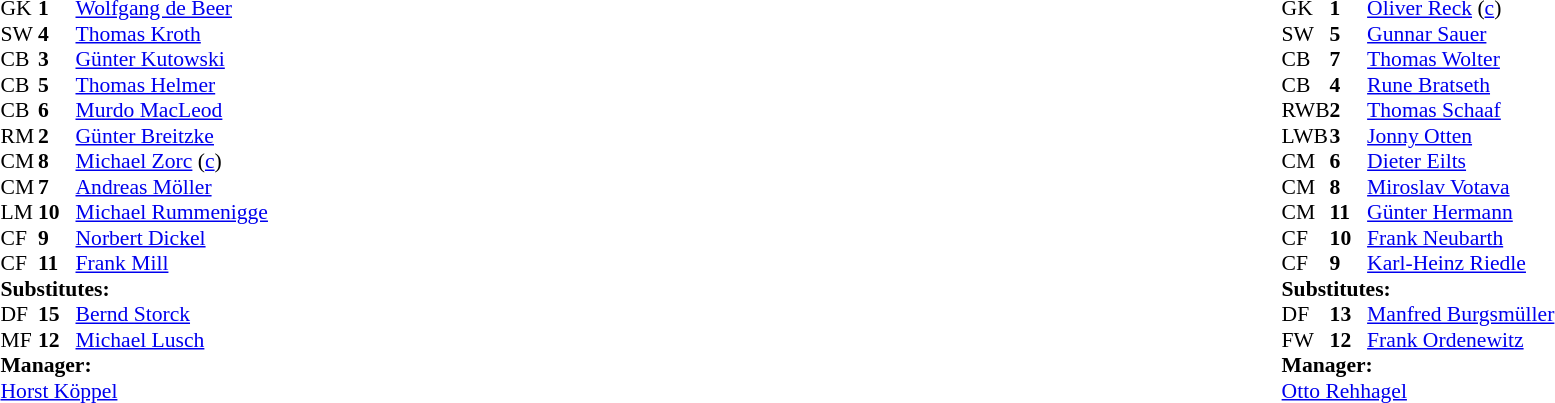<table width="100%">
<tr>
<td valign="top" width="40%"><br><table style="font-size:90%" cellspacing="0" cellpadding="0">
<tr>
<th width=25></th>
<th width=25></th>
</tr>
<tr>
<td>GK</td>
<td><strong>1</strong></td>
<td> <a href='#'>Wolfgang de Beer</a></td>
</tr>
<tr>
<td>SW</td>
<td><strong>4</strong></td>
<td> <a href='#'>Thomas Kroth</a></td>
</tr>
<tr>
<td>CB</td>
<td><strong>3</strong></td>
<td> <a href='#'>Günter Kutowski</a></td>
</tr>
<tr>
<td>CB</td>
<td><strong>5</strong></td>
<td> <a href='#'>Thomas Helmer</a></td>
</tr>
<tr>
<td>CB</td>
<td><strong>6</strong></td>
<td> <a href='#'>Murdo MacLeod</a></td>
</tr>
<tr>
<td>RM</td>
<td><strong>2</strong></td>
<td> <a href='#'>Günter Breitzke</a></td>
<td></td>
<td></td>
</tr>
<tr>
<td>CM</td>
<td><strong>8</strong></td>
<td> <a href='#'>Michael Zorc</a> (<a href='#'>c</a>)</td>
</tr>
<tr>
<td>CM</td>
<td><strong>7</strong></td>
<td> <a href='#'>Andreas Möller</a></td>
<td></td>
</tr>
<tr>
<td>LM</td>
<td><strong>10</strong></td>
<td> <a href='#'>Michael Rummenigge</a></td>
</tr>
<tr>
<td>CF</td>
<td><strong>9</strong></td>
<td> <a href='#'>Norbert Dickel</a></td>
<td></td>
<td></td>
</tr>
<tr>
<td>CF</td>
<td><strong>11</strong></td>
<td> <a href='#'>Frank Mill</a></td>
</tr>
<tr>
<td colspan=3><strong>Substitutes:</strong></td>
</tr>
<tr>
<td>DF</td>
<td><strong>15</strong></td>
<td> <a href='#'>Bernd Storck</a></td>
<td></td>
<td></td>
</tr>
<tr>
<td>MF</td>
<td><strong>12</strong></td>
<td> <a href='#'>Michael Lusch</a></td>
<td></td>
<td></td>
</tr>
<tr>
<td colspan=3><strong>Manager:</strong></td>
</tr>
<tr>
<td colspan=3> <a href='#'>Horst Köppel</a></td>
</tr>
</table>
</td>
<td valign="top"></td>
<td valign="top" width="50%"><br><table style="font-size:90%; margin:auto" cellspacing="0" cellpadding="0">
<tr>
<th width=25></th>
<th width=25></th>
</tr>
<tr>
<td>GK</td>
<td><strong>1</strong></td>
<td> <a href='#'>Oliver Reck</a> (<a href='#'>c</a>)</td>
</tr>
<tr>
<td>SW</td>
<td><strong>5</strong></td>
<td> <a href='#'>Gunnar Sauer</a></td>
<td></td>
<td></td>
</tr>
<tr>
<td>CB</td>
<td><strong>7</strong></td>
<td> <a href='#'>Thomas Wolter</a></td>
<td></td>
</tr>
<tr>
<td>CB</td>
<td><strong>4</strong></td>
<td> <a href='#'>Rune Bratseth</a></td>
</tr>
<tr>
<td>RWB</td>
<td><strong>2</strong></td>
<td> <a href='#'>Thomas Schaaf</a></td>
</tr>
<tr>
<td>LWB</td>
<td><strong>3</strong></td>
<td> <a href='#'>Jonny Otten</a></td>
<td></td>
<td></td>
</tr>
<tr>
<td>CM</td>
<td><strong>6</strong></td>
<td> <a href='#'>Dieter Eilts</a></td>
</tr>
<tr>
<td>CM</td>
<td><strong>8</strong></td>
<td> <a href='#'>Miroslav Votava</a></td>
</tr>
<tr>
<td>CM</td>
<td><strong>11</strong></td>
<td> <a href='#'>Günter Hermann</a></td>
</tr>
<tr>
<td>CF</td>
<td><strong>10</strong></td>
<td> <a href='#'>Frank Neubarth</a></td>
</tr>
<tr>
<td>CF</td>
<td><strong>9</strong></td>
<td> <a href='#'>Karl-Heinz Riedle</a></td>
</tr>
<tr>
<td colspan=3><strong>Substitutes:</strong></td>
</tr>
<tr>
<td>DF</td>
<td><strong>13</strong></td>
<td> <a href='#'>Manfred Burgsmüller</a></td>
<td></td>
<td></td>
</tr>
<tr>
<td>FW</td>
<td><strong>12</strong></td>
<td> <a href='#'>Frank Ordenewitz</a></td>
<td></td>
<td></td>
</tr>
<tr>
<td colspan=3><strong>Manager:</strong></td>
</tr>
<tr>
<td colspan=3> <a href='#'>Otto Rehhagel</a></td>
</tr>
</table>
</td>
</tr>
</table>
